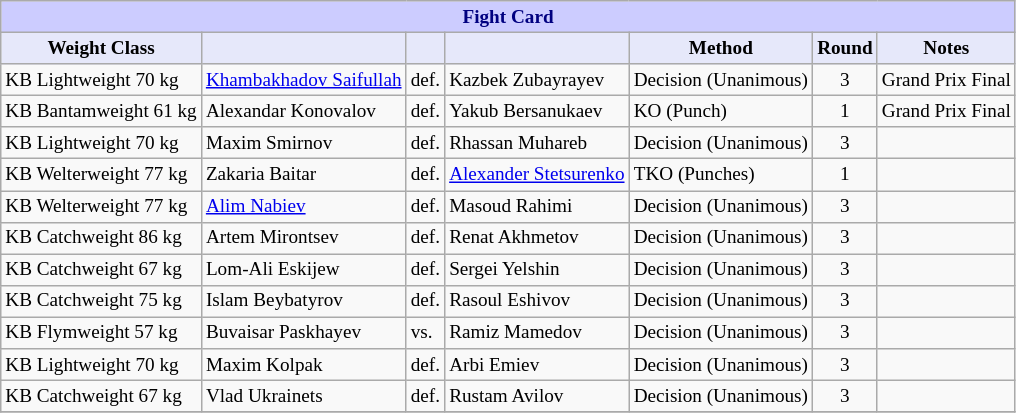<table class="wikitable" style="font-size: 80%;">
<tr>
<th colspan="8" style="background-color: #ccf; color: #000080; text-align: center;"><strong>Fight Card</strong></th>
</tr>
<tr>
<th colspan="1" style="background-color: #E6E8FA; color: #000000; text-align: center;">Weight Class</th>
<th colspan="1" style="background-color: #E6E8FA; color: #000000; text-align: center;"></th>
<th colspan="1" style="background-color: #E6E8FA; color: #000000; text-align: center;"></th>
<th colspan="1" style="background-color: #E6E8FA; color: #000000; text-align: center;"></th>
<th colspan="1" style="background-color: #E6E8FA; color: #000000; text-align: center;">Method</th>
<th colspan="1" style="background-color: #E6E8FA; color: #000000; text-align: center;">Round</th>
<th colspan="1" style="background-color: #E6E8FA; color: #000000; text-align: center;">Notes</th>
</tr>
<tr>
<td>KB Lightweight 70 kg</td>
<td> <a href='#'>Khambakhadov Saifullah</a></td>
<td>def.</td>
<td> Kazbek Zubayrayev</td>
<td>Decision (Unanimous)</td>
<td align=center>3</td>
<td>Grand Prix Final</td>
</tr>
<tr>
<td>KB Bantamweight 61 kg</td>
<td> Alexandar Konovalov</td>
<td>def.</td>
<td> Yakub Bersanukaev</td>
<td>KO (Punch)</td>
<td align=center>1</td>
<td>Grand Prix Final</td>
</tr>
<tr>
<td>KB Lightweight 70 kg</td>
<td> Maxim Smirnov</td>
<td>def.</td>
<td> Rhassan Muhareb</td>
<td>Decision (Unanimous)</td>
<td align=center>3</td>
<td></td>
</tr>
<tr>
<td>KB Welterweight 77 kg</td>
<td> Zakaria Baitar</td>
<td>def.</td>
<td> <a href='#'>Alexander Stetsurenko</a></td>
<td>TKO (Punches)</td>
<td align=center>1</td>
<td></td>
</tr>
<tr>
<td>KB Welterweight 77 kg</td>
<td> <a href='#'>Alim Nabiev</a></td>
<td>def.</td>
<td> Masoud Rahimi</td>
<td>Decision (Unanimous)</td>
<td align=center>3</td>
<td></td>
</tr>
<tr>
<td>KB Catchweight 86 kg</td>
<td> Artem Mirontsev</td>
<td>def.</td>
<td> Renat Akhmetov</td>
<td>Decision (Unanimous)</td>
<td align=center>3</td>
<td></td>
</tr>
<tr>
<td>KB Catchweight 67 kg</td>
<td> Lom-Ali Eskijew</td>
<td>def.</td>
<td> Sergei Yelshin</td>
<td>Decision (Unanimous)</td>
<td align=center>3</td>
<td></td>
</tr>
<tr>
<td>KB Catchweight 75 kg</td>
<td> Islam Beybatyrov</td>
<td>def.</td>
<td> Rasoul Eshivov</td>
<td>Decision (Unanimous)</td>
<td align=center>3</td>
<td></td>
</tr>
<tr>
<td>KB Flymweight 57 kg</td>
<td> Buvaisar Paskhayev</td>
<td>vs.</td>
<td> Ramiz Mamedov</td>
<td>Decision (Unanimous)</td>
<td align=center>3</td>
<td></td>
</tr>
<tr>
<td>KB Lightweight 70 kg</td>
<td> Maxim Kolpak</td>
<td>def.</td>
<td> Arbi Emiev</td>
<td>Decision (Unanimous)</td>
<td align=center>3</td>
<td></td>
</tr>
<tr>
<td>KB Catchweight 67 kg</td>
<td> Vlad Ukrainets</td>
<td>def.</td>
<td> Rustam Avilov</td>
<td>Decision (Unanimous)</td>
<td align=center>3</td>
<td></td>
</tr>
<tr>
</tr>
</table>
